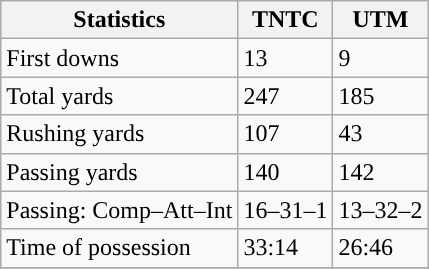<table class="wikitable" style="float: left;">
<tr>
<th>Statistics</th>
<th>TNTC</th>
<th>UTM</th>
</tr>
<tr>
<td>First downs</td>
<td>13</td>
<td>9</td>
</tr>
<tr>
<td>Total yards</td>
<td>247</td>
<td>185</td>
</tr>
<tr>
<td>Rushing yards</td>
<td>107</td>
<td>43</td>
</tr>
<tr>
<td>Passing yards</td>
<td>140</td>
<td>142</td>
</tr>
<tr>
<td>Passing: Comp–Att–Int</td>
<td>16–31–1</td>
<td>13–32–2</td>
</tr>
<tr>
<td>Time of possession</td>
<td>33:14</td>
<td>26:46</td>
</tr>
<tr>
</tr>
</table>
